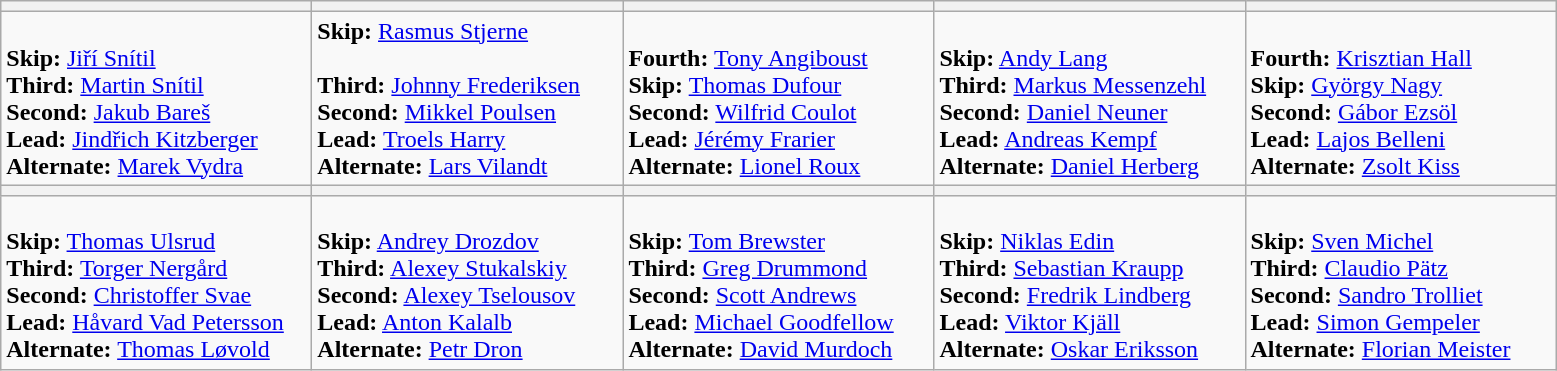<table class="wikitable">
<tr align=center>
<th width=200></th>
<th width=200></th>
<th width=200></th>
<th width=200></th>
<th width=200></th>
</tr>
<tr>
<td><br><strong>Skip:</strong> <a href='#'>Jiří Snítil</a><br>
<strong>Third:</strong> <a href='#'>Martin Snítil</a><br>
<strong>Second:</strong> <a href='#'>Jakub Bareš</a><br>
<strong>Lead:</strong> <a href='#'>Jindřich Kitzberger</a><br>
<strong>Alternate:</strong> <a href='#'>Marek Vydra</a></td>
<td><strong>Skip:</strong> <a href='#'>Rasmus Stjerne</a><br><br><strong>Third:</strong> <a href='#'>Johnny Frederiksen</a><br>
<strong>Second:</strong> <a href='#'>Mikkel Poulsen</a><br>
<strong>Lead:</strong> <a href='#'>Troels Harry</a><br>
<strong>Alternate:</strong> <a href='#'>Lars Vilandt</a></td>
<td><br><strong>Fourth:</strong> <a href='#'>Tony Angiboust</a><br>
<strong>Skip:</strong> <a href='#'>Thomas Dufour</a><br>
<strong>Second:</strong> <a href='#'>Wilfrid Coulot</a><br>
<strong>Lead:</strong> <a href='#'>Jérémy Frarier</a><br>
<strong>Alternate:</strong> <a href='#'>Lionel Roux</a></td>
<td><br><strong>Skip:</strong> <a href='#'>Andy Lang</a><br>
<strong>Third:</strong> <a href='#'>Markus Messenzehl</a><br>
<strong>Second:</strong> <a href='#'>Daniel Neuner</a><br>
<strong>Lead:</strong> <a href='#'>Andreas Kempf</a><br>
<strong>Alternate:</strong> <a href='#'>Daniel Herberg</a></td>
<td><br><strong>Fourth:</strong> <a href='#'>Krisztian Hall</a><br>
<strong>Skip:</strong> <a href='#'>György Nagy</a><br>
<strong>Second:</strong> <a href='#'>Gábor Ezsöl</a><br>
<strong>Lead:</strong> <a href='#'>Lajos Belleni</a><br>
<strong>Alternate:</strong> <a href='#'>Zsolt Kiss</a></td>
</tr>
<tr align=center>
<th width=200></th>
<th width=200></th>
<th width=200></th>
<th width=200></th>
<th width=200></th>
</tr>
<tr>
<td><br><strong>Skip:</strong> <a href='#'>Thomas Ulsrud</a><br>
<strong>Third:</strong> <a href='#'>Torger Nergård</a><br>
<strong>Second:</strong> <a href='#'>Christoffer Svae</a><br>
<strong>Lead:</strong> <a href='#'>Håvard Vad Petersson</a><br>
<strong>Alternate:</strong> <a href='#'>Thomas Løvold</a></td>
<td><br><strong>Skip:</strong> <a href='#'>Andrey Drozdov</a><br>
<strong>Third:</strong> <a href='#'>Alexey Stukalskiy</a><br>
<strong>Second:</strong> <a href='#'>Alexey Tselousov</a><br>
<strong>Lead:</strong> <a href='#'>Anton Kalalb</a><br>
<strong>Alternate:</strong> <a href='#'>Petr Dron</a></td>
<td><br><strong>Skip:</strong> <a href='#'>Tom Brewster</a><br>
<strong>Third:</strong> <a href='#'>Greg Drummond</a><br>
<strong>Second:</strong> <a href='#'>Scott Andrews</a><br>
<strong>Lead:</strong> <a href='#'>Michael Goodfellow</a><br>
<strong>Alternate:</strong> <a href='#'>David Murdoch</a></td>
<td><br><strong>Skip:</strong> <a href='#'>Niklas Edin</a> <br>
<strong>Third:</strong> <a href='#'>Sebastian Kraupp</a><br>
<strong>Second:</strong> <a href='#'>Fredrik Lindberg</a><br>
<strong>Lead:</strong> <a href='#'>Viktor Kjäll</a><br>
<strong>Alternate:</strong> <a href='#'>Oskar Eriksson</a></td>
<td><br><strong>Skip:</strong> <a href='#'>Sven Michel</a><br>
<strong>Third:</strong> <a href='#'>Claudio Pätz</a><br>
<strong>Second:</strong> <a href='#'>Sandro Trolliet</a><br>
<strong>Lead:</strong> <a href='#'>Simon Gempeler</a><br>
<strong>Alternate:</strong> <a href='#'>Florian Meister</a></td>
</tr>
</table>
